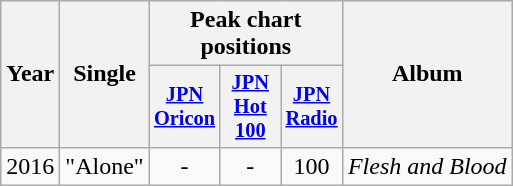<table class="wikitable plainrowheaders" style="text-align:center;">
<tr>
<th scope="col" rowspan="2">Year</th>
<th scope="col" rowspan="2">Single</th>
<th colspan="3">Peak chart positions</th>
<th scope="col" rowspan="2">Album</th>
</tr>
<tr>
<th scope="col" style="width:2.5em;font-size:85%;"><a href='#'>JPN<br>Oricon</a><br></th>
<th scope="col" style="width:2.5em;font-size:85%;"><a href='#'>JPN<br>Hot 100</a><br></th>
<th scope="col" style="width:2.5em;font-size:85%;"><a href='#'>JPN<br>Radio</a><br></th>
</tr>
<tr>
<td>2016</td>
<td style="text-align:left;">"Alone"</td>
<td>-</td>
<td>-</td>
<td>100</td>
<td><em>Flesh and Blood</em></td>
</tr>
</table>
